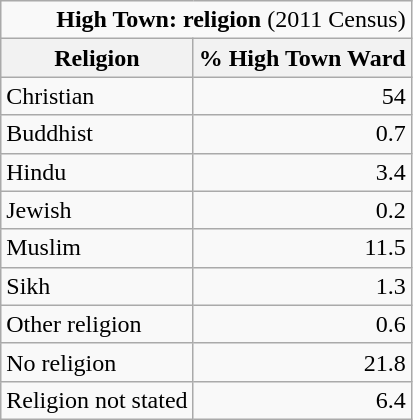<table class="wikitable">
<tr>
<td colspan="14" style="text-align:right;"><strong>High Town: religion</strong> (2011 Census)</td>
</tr>
<tr>
<th>Religion</th>
<th>% High Town Ward</th>
</tr>
<tr>
<td>Christian</td>
<td style="text-align:right;">54</td>
</tr>
<tr>
<td>Buddhist</td>
<td style="text-align:right;">0.7</td>
</tr>
<tr>
<td>Hindu</td>
<td style="text-align:right;">3.4</td>
</tr>
<tr>
<td>Jewish</td>
<td style="text-align:right;">0.2</td>
</tr>
<tr>
<td>Muslim</td>
<td style="text-align:right;">11.5</td>
</tr>
<tr>
<td>Sikh</td>
<td style="text-align:right;">1.3</td>
</tr>
<tr>
<td>Other religion</td>
<td style="text-align:right;">0.6</td>
</tr>
<tr>
<td>No religion</td>
<td style="text-align:right;">21.8</td>
</tr>
<tr>
<td>Religion not stated</td>
<td style="text-align:right;">6.4</td>
</tr>
</table>
